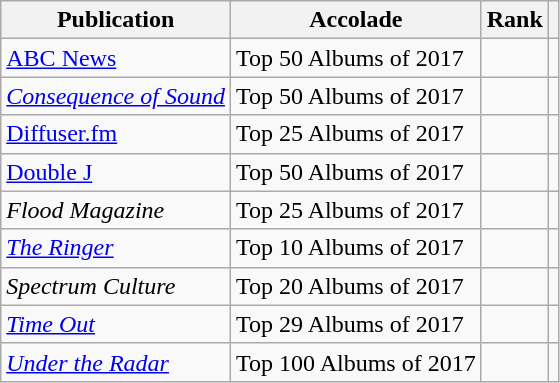<table class="sortable wikitable">
<tr>
<th>Publication</th>
<th>Accolade</th>
<th>Rank</th>
<th class="unsortable"></th>
</tr>
<tr>
<td><a href='#'>ABC News</a></td>
<td>Top 50 Albums of 2017</td>
<td></td>
<td></td>
</tr>
<tr>
<td><em><a href='#'>Consequence of Sound</a></em></td>
<td>Top 50 Albums of 2017</td>
<td></td>
<td></td>
</tr>
<tr>
<td><a href='#'>Diffuser.fm</a></td>
<td>Top 25 Albums of 2017</td>
<td></td>
<td></td>
</tr>
<tr>
<td><a href='#'>Double J</a></td>
<td>Top 50 Albums of 2017</td>
<td></td>
<td></td>
</tr>
<tr>
<td><em>Flood Magazine</em></td>
<td>Top 25 Albums of 2017</td>
<td></td>
<td></td>
</tr>
<tr>
<td><em><a href='#'>The Ringer</a></em></td>
<td>Top 10 Albums of 2017</td>
<td></td>
<td></td>
</tr>
<tr>
<td><em>Spectrum Culture</em></td>
<td>Top 20 Albums of 2017</td>
<td></td>
<td></td>
</tr>
<tr>
<td><em><a href='#'>Time Out</a></em></td>
<td>Top 29 Albums of 2017</td>
<td></td>
<td></td>
</tr>
<tr>
<td><em><a href='#'>Under the Radar</a></em></td>
<td>Top 100 Albums of 2017</td>
<td></td>
<td></td>
</tr>
</table>
